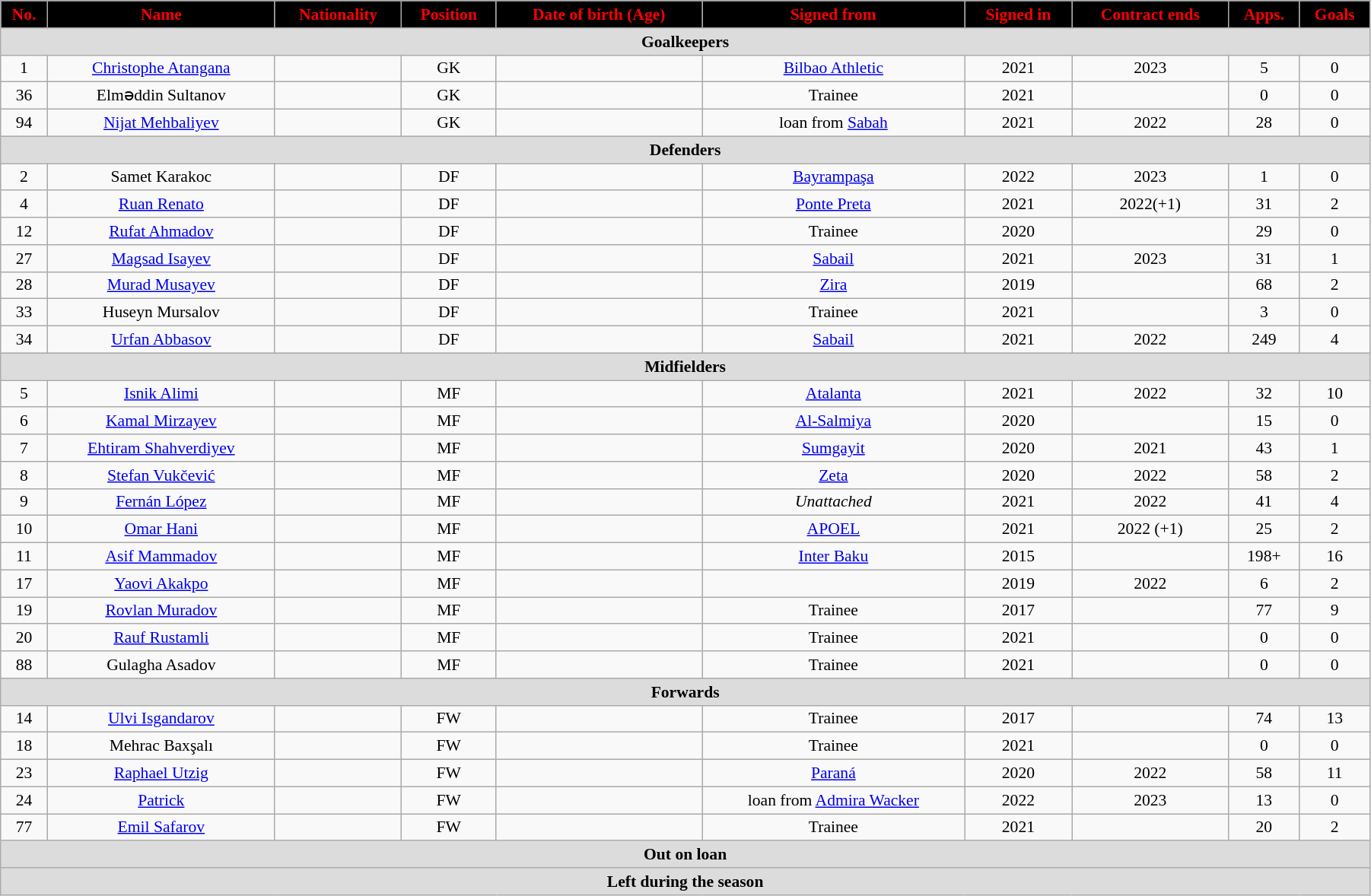<table class="wikitable"  style="text-align:center; font-size:90%; width:95%;">
<tr>
<th style="background:#000000; color:#FF0000; text-align:center;">No.</th>
<th style="background:#000000; color:#FF0000; text-align:center;">Name</th>
<th style="background:#000000; color:#FF0000; text-align:center;">Nationality</th>
<th style="background:#000000; color:#FF0000; text-align:center;">Position</th>
<th style="background:#000000; color:#FF0000; text-align:center;">Date of birth (Age)</th>
<th style="background:#000000; color:#FF0000; text-align:center;">Signed from</th>
<th style="background:#000000; color:#FF0000; text-align:center;">Signed in</th>
<th style="background:#000000; color:#FF0000; text-align:center;">Contract ends</th>
<th style="background:#000000; color:#FF0000; text-align:center;">Apps.</th>
<th style="background:#000000; color:#FF0000; text-align:center;">Goals</th>
</tr>
<tr>
<th colspan="11"  style="background:#dcdcdc; text-align:center;">Goalkeepers</th>
</tr>
<tr>
<td>1</td>
<td><a href='#'>Christophe Atangana</a></td>
<td></td>
<td>GK</td>
<td></td>
<td><a href='#'>Bilbao Athletic</a></td>
<td>2021</td>
<td>2023</td>
<td>5</td>
<td>0</td>
</tr>
<tr>
<td>36</td>
<td>Elməddin Sultanov</td>
<td></td>
<td>GK</td>
<td></td>
<td>Trainee</td>
<td>2021</td>
<td></td>
<td>0</td>
<td>0</td>
</tr>
<tr>
<td>94</td>
<td><a href='#'>Nijat Mehbaliyev</a></td>
<td></td>
<td>GK</td>
<td></td>
<td>loan from <a href='#'>Sabah</a></td>
<td>2021</td>
<td>2022</td>
<td>28</td>
<td>0</td>
</tr>
<tr>
<th colspan="11"  style="background:#dcdcdc; text-align:center;">Defenders</th>
</tr>
<tr>
<td>2</td>
<td>Samet Karakoc</td>
<td></td>
<td>DF</td>
<td></td>
<td><a href='#'>Bayrampaşa</a></td>
<td>2022</td>
<td>2023</td>
<td>1</td>
<td>0</td>
</tr>
<tr>
<td>4</td>
<td><a href='#'>Ruan Renato</a></td>
<td></td>
<td>DF</td>
<td></td>
<td><a href='#'>Ponte Preta</a></td>
<td>2021</td>
<td>2022(+1)</td>
<td>31</td>
<td>2</td>
</tr>
<tr>
<td>12</td>
<td><a href='#'>Rufat Ahmadov</a></td>
<td></td>
<td>DF</td>
<td></td>
<td>Trainee</td>
<td>2020</td>
<td></td>
<td>29</td>
<td>0</td>
</tr>
<tr>
<td>27</td>
<td><a href='#'>Magsad Isayev</a></td>
<td></td>
<td>DF</td>
<td></td>
<td><a href='#'>Sabail</a></td>
<td>2021</td>
<td>2023</td>
<td>31</td>
<td>1</td>
</tr>
<tr>
<td>28</td>
<td><a href='#'>Murad Musayev</a></td>
<td></td>
<td>DF</td>
<td></td>
<td><a href='#'>Zira</a></td>
<td>2019</td>
<td></td>
<td>68</td>
<td>2</td>
</tr>
<tr>
<td>33</td>
<td>Huseyn Mursalov</td>
<td></td>
<td>DF</td>
<td></td>
<td>Trainee</td>
<td>2021</td>
<td></td>
<td>3</td>
<td>0</td>
</tr>
<tr>
<td>34</td>
<td><a href='#'>Urfan Abbasov</a></td>
<td></td>
<td>DF</td>
<td></td>
<td><a href='#'>Sabail</a></td>
<td>2021</td>
<td>2022</td>
<td>249</td>
<td>4</td>
</tr>
<tr>
<th colspan="11"  style="background:#dcdcdc; text-align:center;">Midfielders</th>
</tr>
<tr>
<td>5</td>
<td><a href='#'>Isnik Alimi</a></td>
<td></td>
<td>MF</td>
<td></td>
<td><a href='#'>Atalanta</a></td>
<td>2021</td>
<td>2022</td>
<td>32</td>
<td>10</td>
</tr>
<tr>
<td>6</td>
<td><a href='#'>Kamal Mirzayev</a></td>
<td></td>
<td>MF</td>
<td></td>
<td><a href='#'>Al-Salmiya</a></td>
<td>2020</td>
<td></td>
<td>15</td>
<td>0</td>
</tr>
<tr>
<td>7</td>
<td><a href='#'>Ehtiram Shahverdiyev</a></td>
<td></td>
<td>MF</td>
<td></td>
<td><a href='#'>Sumgayit</a></td>
<td>2020</td>
<td>2021</td>
<td>43</td>
<td>1</td>
</tr>
<tr>
<td>8</td>
<td><a href='#'>Stefan Vukčević</a></td>
<td></td>
<td>MF</td>
<td></td>
<td><a href='#'>Zeta</a></td>
<td>2020</td>
<td>2022</td>
<td>58</td>
<td>2</td>
</tr>
<tr>
<td>9</td>
<td><a href='#'>Fernán López</a></td>
<td></td>
<td>MF</td>
<td></td>
<td><em>Unattached</em></td>
<td>2021</td>
<td>2022</td>
<td>41</td>
<td>4</td>
</tr>
<tr>
<td>10</td>
<td><a href='#'>Omar Hani</a></td>
<td></td>
<td>MF</td>
<td></td>
<td><a href='#'>APOEL</a></td>
<td>2021</td>
<td>2022 (+1)</td>
<td>25</td>
<td>2</td>
</tr>
<tr>
<td>11</td>
<td><a href='#'>Asif Mammadov</a></td>
<td></td>
<td>MF</td>
<td></td>
<td><a href='#'>Inter Baku</a></td>
<td>2015</td>
<td></td>
<td>198+</td>
<td>16</td>
</tr>
<tr>
<td>17</td>
<td><a href='#'>Yaovi Akakpo</a></td>
<td></td>
<td>MF</td>
<td></td>
<td></td>
<td>2019</td>
<td>2022</td>
<td>6</td>
<td>2</td>
</tr>
<tr>
<td>19</td>
<td><a href='#'>Rovlan Muradov</a></td>
<td></td>
<td>MF</td>
<td></td>
<td>Trainee</td>
<td>2017</td>
<td></td>
<td>77</td>
<td>9</td>
</tr>
<tr>
<td>20</td>
<td><a href='#'>Rauf Rustamli</a></td>
<td></td>
<td>MF</td>
<td></td>
<td>Trainee</td>
<td>2021</td>
<td></td>
<td>0</td>
<td>0</td>
</tr>
<tr>
<td>88</td>
<td>Gulagha Asadov</td>
<td></td>
<td>MF</td>
<td></td>
<td>Trainee</td>
<td>2021</td>
<td></td>
<td>0</td>
<td>0</td>
</tr>
<tr>
<th colspan="11"  style="background:#dcdcdc; text-align:center;">Forwards</th>
</tr>
<tr>
<td>14</td>
<td><a href='#'>Ulvi Isgandarov</a></td>
<td></td>
<td>FW</td>
<td></td>
<td>Trainee</td>
<td>2017</td>
<td></td>
<td>74</td>
<td>13</td>
</tr>
<tr>
<td>18</td>
<td>Mehrac Baxşalı</td>
<td></td>
<td>FW</td>
<td></td>
<td>Trainee</td>
<td>2021</td>
<td></td>
<td>0</td>
<td>0</td>
</tr>
<tr>
<td>23</td>
<td><a href='#'>Raphael Utzig</a></td>
<td></td>
<td>FW</td>
<td></td>
<td><a href='#'>Paraná</a></td>
<td>2020</td>
<td>2022</td>
<td>58</td>
<td>11</td>
</tr>
<tr>
<td>24</td>
<td><a href='#'>Patrick</a></td>
<td></td>
<td>FW</td>
<td></td>
<td>loan from <a href='#'>Admira Wacker</a></td>
<td>2022</td>
<td>2023</td>
<td>13</td>
<td>0</td>
</tr>
<tr>
<td>77</td>
<td><a href='#'>Emil Safarov</a></td>
<td></td>
<td>FW</td>
<td></td>
<td>Trainee</td>
<td>2021</td>
<td></td>
<td>20</td>
<td>2</td>
</tr>
<tr>
<th colspan="11"  style="background:#dcdcdc; text-align:center;">Out on loan</th>
</tr>
<tr>
<th colspan="11"  style="background:#dcdcdc; text-align:center;">Left during the season</th>
</tr>
</table>
